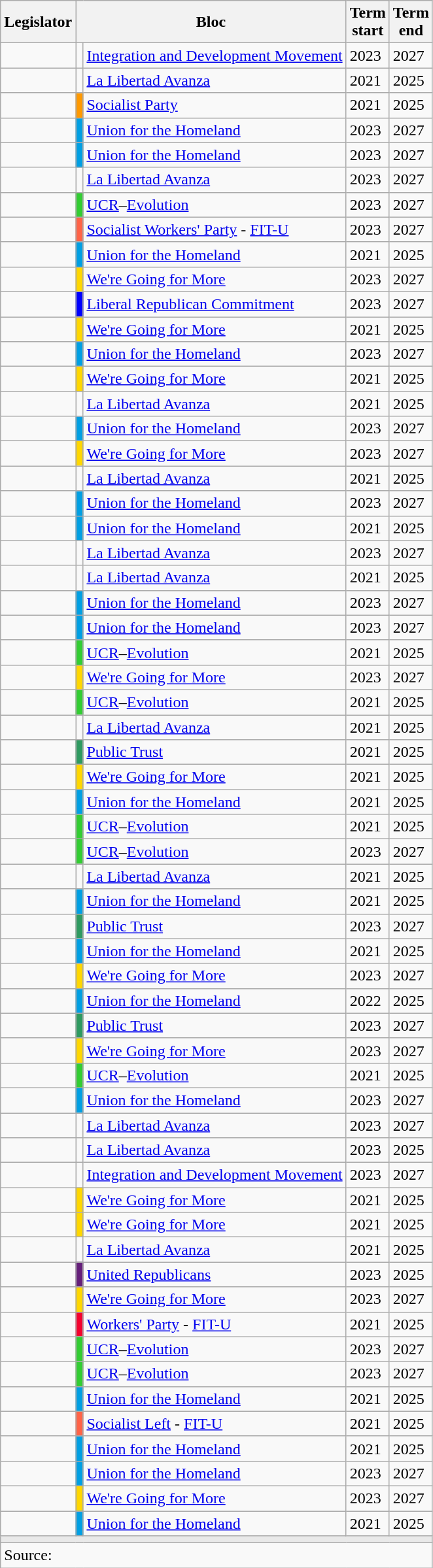<table class="wikitable sortable">
<tr>
<th>Legislator</th>
<th colspan="2">Bloc</th>
<th>Term<br>start</th>
<th>Term<br>end</th>
</tr>
<tr>
<td></td>
<td bgcolor= ></td>
<td><a href='#'>Integration and Development Movement</a></td>
<td>2023</td>
<td>2027</td>
</tr>
<tr>
<td></td>
<td bgcolor= ></td>
<td><a href='#'>La Libertad Avanza</a></td>
<td>2021</td>
<td>2025</td>
</tr>
<tr>
<td></td>
<td bgcolor= #FF9900></td>
<td><a href='#'>Socialist Party</a></td>
<td>2021</td>
<td>2025</td>
</tr>
<tr>
<td></td>
<td bgcolor= #009FE3></td>
<td><a href='#'>Union for the Homeland</a></td>
<td>2023</td>
<td>2027</td>
</tr>
<tr>
<td></td>
<td bgcolor= #009FE3></td>
<td><a href='#'>Union for the Homeland</a></td>
<td>2023</td>
<td>2027</td>
</tr>
<tr>
<td></td>
<td bgcolor= ></td>
<td><a href='#'>La Libertad Avanza</a></td>
<td>2023</td>
<td>2027</td>
</tr>
<tr>
<td></td>
<td bgcolor= #32CD32></td>
<td><a href='#'>UCR</a>–<a href='#'>Evolution</a></td>
<td>2023</td>
<td>2027</td>
</tr>
<tr>
<td></td>
<td bgcolor= #FF6347></td>
<td><a href='#'>Socialist Workers' Party</a> - <a href='#'>FIT-U</a></td>
<td>2023</td>
<td>2027</td>
</tr>
<tr>
<td></td>
<td bgcolor= #009FE3></td>
<td><a href='#'>Union for the Homeland</a></td>
<td>2021</td>
<td>2025</td>
</tr>
<tr>
<td></td>
<td bgcolor= #FFD700></td>
<td><a href='#'>We're Going for More</a></td>
<td>2023</td>
<td>2027</td>
</tr>
<tr>
<td></td>
<td bgcolor= blue></td>
<td><a href='#'>Liberal Republican Commitment</a></td>
<td>2023</td>
<td>2027</td>
</tr>
<tr>
<td></td>
<td bgcolor= #FFD700></td>
<td><a href='#'>We're Going for More</a></td>
<td>2021</td>
<td>2025</td>
</tr>
<tr>
<td></td>
<td bgcolor= #009FE3></td>
<td><a href='#'>Union for the Homeland</a></td>
<td>2023</td>
<td>2027</td>
</tr>
<tr>
<td></td>
<td bgcolor= #FFD700></td>
<td><a href='#'>We're Going for More</a></td>
<td>2021</td>
<td>2025</td>
</tr>
<tr>
<td></td>
<td bgcolor= ></td>
<td><a href='#'>La Libertad Avanza</a></td>
<td>2021</td>
<td>2025</td>
</tr>
<tr>
<td></td>
<td bgcolor= #009FE3></td>
<td><a href='#'>Union for the Homeland</a></td>
<td>2023</td>
<td>2027</td>
</tr>
<tr>
<td></td>
<td bgcolor= #FFD700></td>
<td><a href='#'>We're Going for More</a></td>
<td>2023</td>
<td>2027</td>
</tr>
<tr>
<td></td>
<td bgcolor= ></td>
<td><a href='#'>La Libertad Avanza</a></td>
<td>2021</td>
<td>2025</td>
</tr>
<tr>
<td></td>
<td bgcolor= #009FE3></td>
<td><a href='#'>Union for the Homeland</a></td>
<td>2023</td>
<td>2027</td>
</tr>
<tr>
<td></td>
<td bgcolor= #009FE3></td>
<td><a href='#'>Union for the Homeland</a></td>
<td>2021</td>
<td>2025</td>
</tr>
<tr>
<td></td>
<td bgcolor= ></td>
<td><a href='#'>La Libertad Avanza</a></td>
<td>2023</td>
<td>2027</td>
</tr>
<tr>
<td></td>
<td bgcolor= ></td>
<td><a href='#'>La Libertad Avanza</a></td>
<td>2021</td>
<td>2025</td>
</tr>
<tr>
<td></td>
<td bgcolor= #009FE3></td>
<td><a href='#'>Union for the Homeland</a></td>
<td>2023</td>
<td>2027</td>
</tr>
<tr>
<td></td>
<td bgcolor= #009FE3></td>
<td><a href='#'>Union for the Homeland</a></td>
<td>2023</td>
<td>2027</td>
</tr>
<tr>
<td></td>
<td bgcolor= #32CD32></td>
<td><a href='#'>UCR</a>–<a href='#'>Evolution</a></td>
<td>2021</td>
<td>2025</td>
</tr>
<tr>
<td></td>
<td bgcolor= #FFD700></td>
<td><a href='#'>We're Going for More</a></td>
<td>2023</td>
<td>2027</td>
</tr>
<tr>
<td></td>
<td bgcolor= #32CD32></td>
<td><a href='#'>UCR</a>–<a href='#'>Evolution</a></td>
<td>2021</td>
<td>2025</td>
</tr>
<tr>
<td></td>
<td bgcolor= ></td>
<td><a href='#'>La Libertad Avanza</a></td>
<td>2021</td>
<td>2025</td>
</tr>
<tr>
<td></td>
<td bgcolor=#2E9A60></td>
<td><a href='#'>Public Trust</a></td>
<td>2021</td>
<td>2025</td>
</tr>
<tr>
<td></td>
<td bgcolor= #FFD700></td>
<td><a href='#'>We're Going for More</a></td>
<td>2021</td>
<td>2025</td>
</tr>
<tr>
<td></td>
<td bgcolor= #009FE3></td>
<td><a href='#'>Union for the Homeland</a></td>
<td>2021</td>
<td>2025</td>
</tr>
<tr>
<td></td>
<td bgcolor= #32CD32></td>
<td><a href='#'>UCR</a>–<a href='#'>Evolution</a></td>
<td>2021</td>
<td>2025</td>
</tr>
<tr>
<td></td>
<td bgcolor= #32CD32></td>
<td><a href='#'>UCR</a>–<a href='#'>Evolution</a></td>
<td>2023</td>
<td>2027</td>
</tr>
<tr>
<td></td>
<td bgcolor= ></td>
<td><a href='#'>La Libertad Avanza</a></td>
<td>2021</td>
<td>2025</td>
</tr>
<tr>
<td></td>
<td bgcolor= #009FE3></td>
<td><a href='#'>Union for the Homeland</a></td>
<td>2021</td>
<td>2025</td>
</tr>
<tr>
<td></td>
<td bgcolor=#2E9A60></td>
<td><a href='#'>Public Trust</a></td>
<td>2023</td>
<td>2027</td>
</tr>
<tr>
<td></td>
<td bgcolor= #009FE3></td>
<td><a href='#'>Union for the Homeland</a></td>
<td>2021</td>
<td>2025</td>
</tr>
<tr>
<td></td>
<td bgcolor= #FFD700></td>
<td><a href='#'>We're Going for More</a></td>
<td>2023</td>
<td>2027</td>
</tr>
<tr>
<td></td>
<td bgcolor= #009FE3></td>
<td><a href='#'>Union for the Homeland</a></td>
<td>2022</td>
<td>2025</td>
</tr>
<tr>
<td></td>
<td bgcolor=#2E9A60></td>
<td><a href='#'>Public Trust</a></td>
<td>2023</td>
<td>2027</td>
</tr>
<tr>
<td></td>
<td bgcolor= #FFD700></td>
<td><a href='#'>We're Going for More</a></td>
<td>2023</td>
<td>2027</td>
</tr>
<tr>
<td></td>
<td bgcolor= #32CD32></td>
<td><a href='#'>UCR</a>–<a href='#'>Evolution</a></td>
<td>2021</td>
<td>2025</td>
</tr>
<tr>
<td></td>
<td bgcolor= #009FE3></td>
<td><a href='#'>Union for the Homeland</a></td>
<td>2023</td>
<td>2027</td>
</tr>
<tr>
<td></td>
<td bgcolor= ></td>
<td><a href='#'>La Libertad Avanza</a></td>
<td>2023</td>
<td>2027</td>
</tr>
<tr>
<td></td>
<td bgcolor= ></td>
<td><a href='#'>La Libertad Avanza</a></td>
<td>2023</td>
<td>2025</td>
</tr>
<tr>
<td></td>
<td bgcolor= ></td>
<td><a href='#'>Integration and Development Movement</a></td>
<td>2023</td>
<td>2027</td>
</tr>
<tr>
<td></td>
<td bgcolor= #FFD700></td>
<td><a href='#'>We're Going for More</a></td>
<td>2021</td>
<td>2025</td>
</tr>
<tr>
<td></td>
<td bgcolor= #FFD700></td>
<td><a href='#'>We're Going for More</a></td>
<td>2021</td>
<td>2025</td>
</tr>
<tr>
<td></td>
<td bgcolor= ></td>
<td><a href='#'>La Libertad Avanza</a></td>
<td>2021</td>
<td>2025</td>
</tr>
<tr>
<td></td>
<td bgcolor=#651F7A></td>
<td><a href='#'>United Republicans</a></td>
<td>2023</td>
<td>2025</td>
</tr>
<tr>
<td></td>
<td bgcolor= #FFD700></td>
<td><a href='#'>We're Going for More</a></td>
<td>2023</td>
<td>2027</td>
</tr>
<tr>
<td></td>
<td bgcolor=#F4022E></td>
<td><a href='#'>Workers' Party</a> - <a href='#'>FIT-U</a></td>
<td>2021</td>
<td>2025</td>
</tr>
<tr>
<td></td>
<td bgcolor= #32CD32></td>
<td><a href='#'>UCR</a>–<a href='#'>Evolution</a></td>
<td>2023</td>
<td>2027</td>
</tr>
<tr>
<td></td>
<td bgcolor= #32CD32></td>
<td><a href='#'>UCR</a>–<a href='#'>Evolution</a></td>
<td>2023</td>
<td>2027</td>
</tr>
<tr>
<td></td>
<td bgcolor= #009FE3></td>
<td><a href='#'>Union for the Homeland</a></td>
<td>2021</td>
<td>2025</td>
</tr>
<tr>
<td></td>
<td bgcolor= #FF6347></td>
<td><a href='#'>Socialist Left</a> - <a href='#'>FIT-U</a></td>
<td>2021</td>
<td>2025</td>
</tr>
<tr>
<td></td>
<td bgcolor= #009FE3></td>
<td><a href='#'>Union for the Homeland</a></td>
<td>2021</td>
<td>2025</td>
</tr>
<tr>
<td></td>
<td bgcolor= #009FE3></td>
<td><a href='#'>Union for the Homeland</a></td>
<td>2023</td>
<td>2027</td>
</tr>
<tr>
<td></td>
<td bgcolor= #FFD700></td>
<td><a href='#'>We're Going for More</a></td>
<td>2023</td>
<td>2027</td>
</tr>
<tr>
<td></td>
<td bgcolor= #009FE3></td>
<td><a href='#'>Union for the Homeland</a></td>
<td>2021</td>
<td>2025</td>
</tr>
<tr>
<td colspan="5" bgcolor="#E9E9E9"></td>
</tr>
<tr>
<td colspan="5">Source:  </td>
</tr>
</table>
